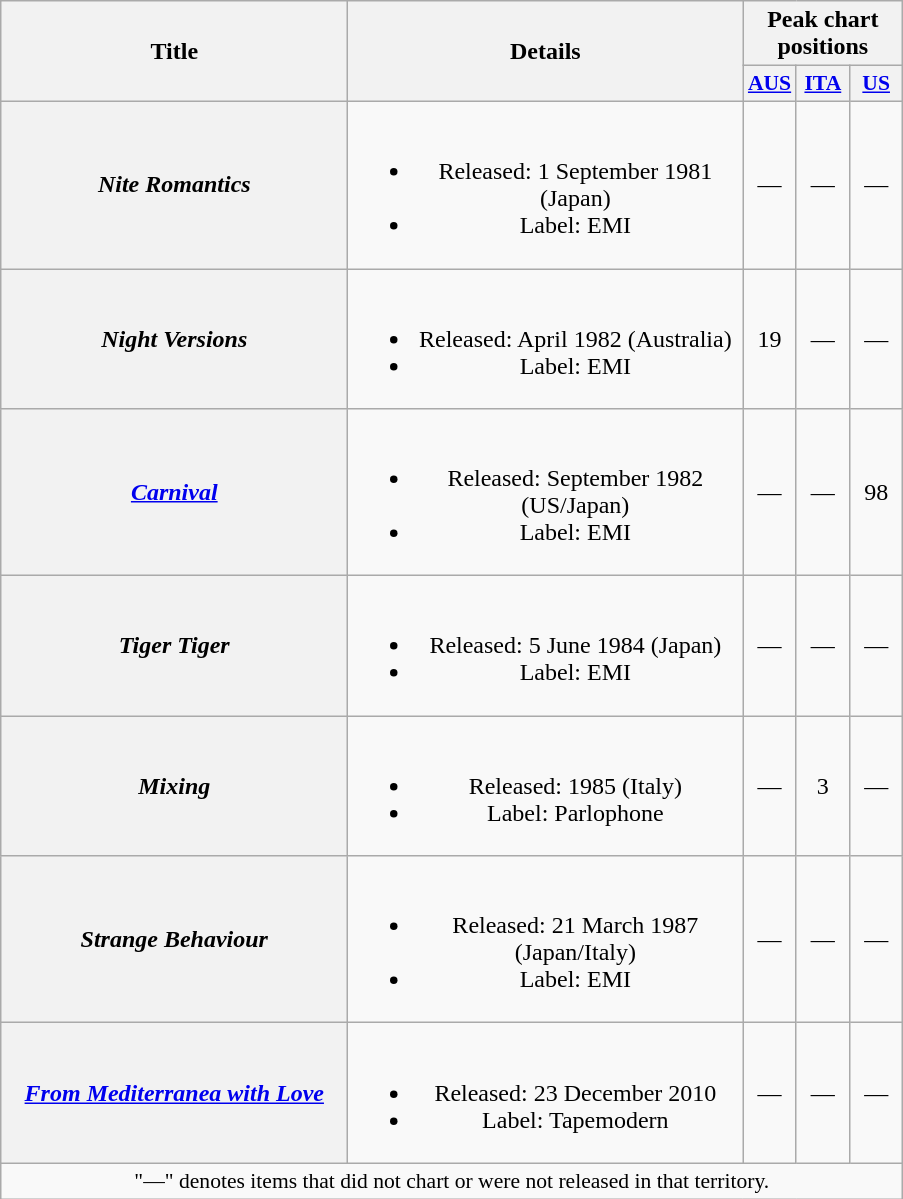<table class="wikitable plainrowheaders" style="text-align:center;">
<tr>
<th scope="col" rowspan="2" style="width:14em;">Title</th>
<th scope="col" rowspan="2" style="width:16em;">Details</th>
<th scope="col" colspan="3">Peak chart positions</th>
</tr>
<tr>
<th style="width:2em;font-size:90%;"><a href='#'>AUS</a><br></th>
<th style="width:2em;font-size:90%;"><a href='#'>ITA</a><br></th>
<th style="width:2em;font-size:90%;"><a href='#'>US</a><br></th>
</tr>
<tr>
<th scope="row"><em>Nite Romantics</em></th>
<td><br><ul><li>Released: 1 September 1981 (Japan)</li><li>Label: EMI</li></ul></td>
<td>—</td>
<td>—</td>
<td>—</td>
</tr>
<tr>
<th scope="row"><em>Night Versions</em></th>
<td><br><ul><li>Released: April 1982 (Australia)</li><li>Label: EMI</li></ul></td>
<td>19</td>
<td>—</td>
<td>—</td>
</tr>
<tr>
<th scope="row"><em><a href='#'>Carnival</a></em></th>
<td><br><ul><li>Released: September 1982 (US/Japan)</li><li>Label: EMI</li></ul></td>
<td>—</td>
<td>—</td>
<td>98</td>
</tr>
<tr>
<th scope="row"><em>Tiger Tiger</em></th>
<td><br><ul><li>Released: 5 June 1984 (Japan)</li><li>Label: EMI</li></ul></td>
<td>—</td>
<td>—</td>
<td>—</td>
</tr>
<tr>
<th scope="row"><em>Mixing</em></th>
<td><br><ul><li>Released: 1985 (Italy)</li><li>Label: Parlophone</li></ul></td>
<td>—</td>
<td>3</td>
<td>—</td>
</tr>
<tr>
<th scope="row"><em>Strange Behaviour</em></th>
<td><br><ul><li>Released: 21 March 1987 (Japan/Italy)</li><li>Label: EMI</li></ul></td>
<td>—</td>
<td>—</td>
<td>—</td>
</tr>
<tr>
<th scope="row"><em><a href='#'>From Mediterranea with Love</a></em></th>
<td><br><ul><li>Released: 23 December 2010</li><li>Label: Tapemodern</li></ul></td>
<td>—</td>
<td>—</td>
<td>—</td>
</tr>
<tr>
<td colspan="15" style="font-size:90%">"—" denotes items that did not chart or were not released in that territory.</td>
</tr>
</table>
